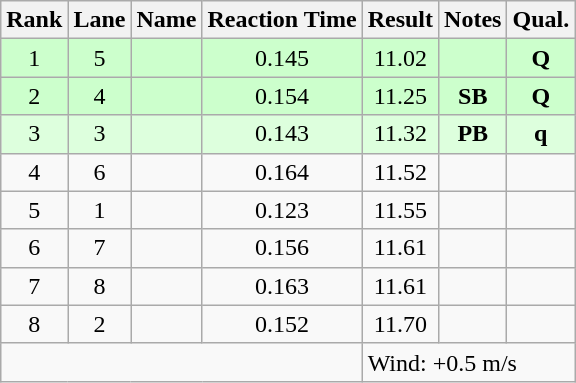<table class="wikitable" style="text-align:center">
<tr>
<th>Rank</th>
<th>Lane</th>
<th>Name</th>
<th>Reaction Time</th>
<th>Result</th>
<th>Notes</th>
<th>Qual.</th>
</tr>
<tr bgcolor=ccffcc>
<td>1</td>
<td>5</td>
<td align="left"></td>
<td>0.145</td>
<td>11.02</td>
<td></td>
<td><strong>Q</strong></td>
</tr>
<tr bgcolor=ccffcc>
<td>2</td>
<td>4</td>
<td align="left"></td>
<td>0.154</td>
<td>11.25</td>
<td><strong>SB</strong></td>
<td><strong>Q</strong></td>
</tr>
<tr bgcolor=ddffdd>
<td>3</td>
<td>3</td>
<td align="left"></td>
<td>0.143</td>
<td>11.32</td>
<td><strong>PB</strong></td>
<td><strong>q</strong></td>
</tr>
<tr>
<td>4</td>
<td>6</td>
<td align="left"></td>
<td>0.164</td>
<td>11.52</td>
<td></td>
<td></td>
</tr>
<tr>
<td>5</td>
<td>1</td>
<td align="left"></td>
<td>0.123</td>
<td>11.55</td>
<td></td>
<td></td>
</tr>
<tr>
<td>6</td>
<td>7</td>
<td align="left"></td>
<td>0.156</td>
<td>11.61</td>
<td></td>
<td></td>
</tr>
<tr>
<td>7</td>
<td>8</td>
<td align="left"></td>
<td>0.163</td>
<td>11.61</td>
<td></td>
<td></td>
</tr>
<tr>
<td>8</td>
<td>2</td>
<td align="left"></td>
<td>0.152</td>
<td>11.70</td>
<td></td>
<td></td>
</tr>
<tr class="sortbottom">
<td colspan=4></td>
<td colspan="3" style="text-align:left;">Wind: +0.5 m/s</td>
</tr>
</table>
